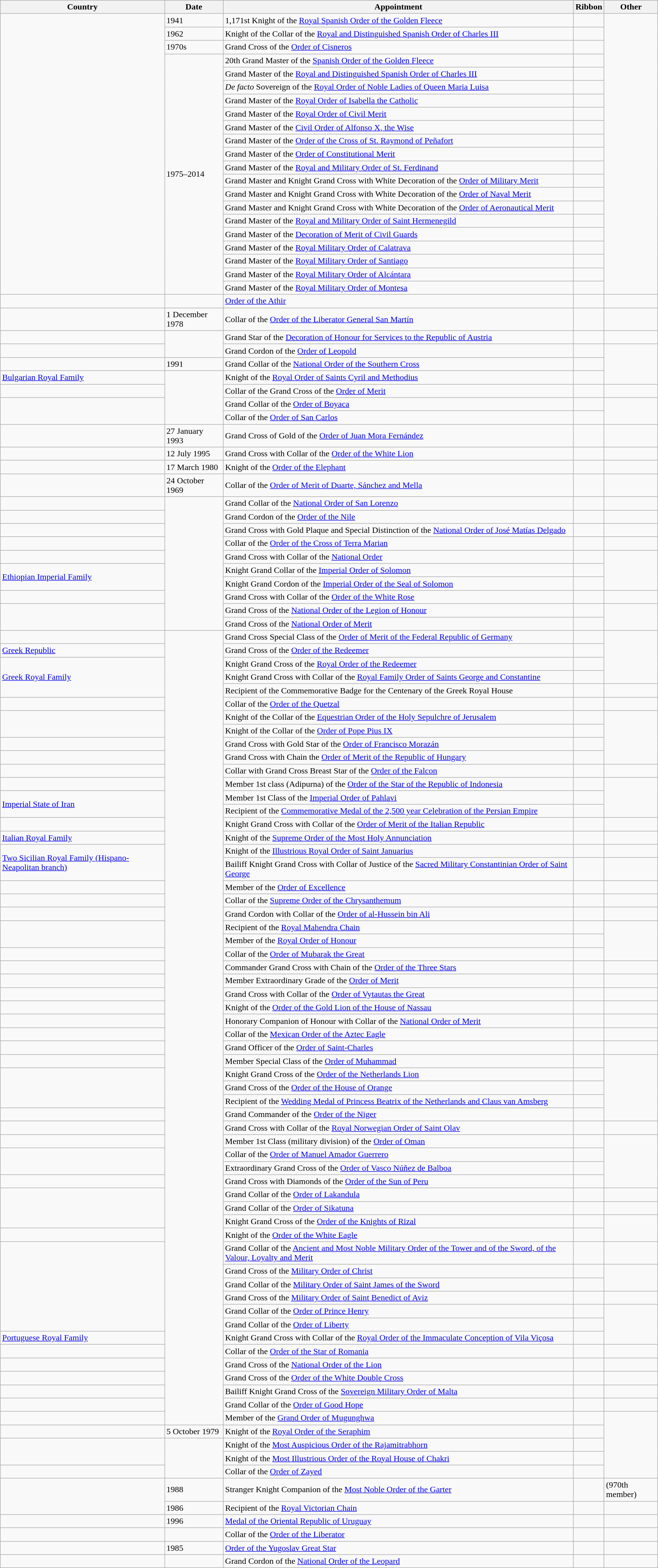<table class="wikitable sortable">
<tr>
<th>Country</th>
<th>Date</th>
<th>Appointment</th>
<th>Ribbon</th>
<th>Other</th>
</tr>
<tr>
<td rowspan="21"></td>
<td>1941</td>
<td>1,171st Knight of the <a href='#'>Royal Spanish Order of the Golden Fleece</a></td>
<td></td>
<td rowspan="21"></td>
</tr>
<tr>
<td>1962</td>
<td>Knight of the Collar of the <a href='#'>Royal and Distinguished Spanish Order of Charles III</a></td>
<td></td>
</tr>
<tr>
<td>1970s</td>
<td>Grand Cross of the <a href='#'>Order of Cisneros</a></td>
<td></td>
</tr>
<tr>
<td rowspan="18">1975–2014</td>
<td>20th Grand Master of the <a href='#'>Spanish Order of the Golden Fleece</a></td>
<td></td>
</tr>
<tr>
<td>Grand Master of the <a href='#'>Royal and Distinguished Spanish Order of Charles III</a></td>
<td></td>
</tr>
<tr>
<td><em>De facto</em> Sovereign of the <a href='#'>Royal Order of Noble Ladies of Queen Maria Luisa</a></td>
<td></td>
</tr>
<tr>
<td>Grand Master of the <a href='#'>Royal Order of Isabella the Catholic</a></td>
<td></td>
</tr>
<tr>
<td>Grand Master of the <a href='#'>Royal Order of Civil Merit</a></td>
<td></td>
</tr>
<tr>
<td>Grand Master of the <a href='#'>Civil Order of Alfonso X, the Wise</a></td>
<td></td>
</tr>
<tr>
<td>Grand Master of the <a href='#'>Order of the Cross of St. Raymond of Peñafort</a></td>
<td></td>
</tr>
<tr>
<td>Grand Master of the <a href='#'>Order of Constitutional Merit</a></td>
<td></td>
</tr>
<tr>
<td>Grand Master of the <a href='#'>Royal and Military Order of St. Ferdinand</a></td>
<td></td>
</tr>
<tr>
<td>Grand Master and Knight Grand Cross with White Decoration of the <a href='#'>Order of Military Merit</a></td>
<td></td>
</tr>
<tr>
<td>Grand Master and Knight Grand Cross with White Decoration of the <a href='#'>Order of Naval Merit</a></td>
<td></td>
</tr>
<tr>
<td>Grand Master and Knight Grand Cross with White Decoration of the <a href='#'>Order of Aeronautical Merit</a></td>
<td></td>
</tr>
<tr>
<td>Grand Master of the <a href='#'>Royal and Military Order of Saint Hermenegild</a></td>
<td></td>
</tr>
<tr>
<td>Grand Master of the <a href='#'>Decoration of Merit of Civil Guards</a></td>
<td></td>
</tr>
<tr>
<td>Grand Master of the <a href='#'>Royal Military Order of Calatrava</a></td>
<td></td>
</tr>
<tr>
<td>Grand Master of the <a href='#'>Royal Military Order of Santiago</a></td>
<td></td>
</tr>
<tr>
<td>Grand Master of the <a href='#'>Royal Military Order of Alcántara</a></td>
<td></td>
</tr>
<tr>
<td>Grand Master of the <a href='#'>Royal Military Order of Montesa</a></td>
<td></td>
</tr>
<tr>
<td></td>
<td></td>
<td><a href='#'>Order of the Athir</a></td>
<td></td>
<td></td>
</tr>
<tr>
<td></td>
<td>1 December 1978</td>
<td>Collar of the <a href='#'>Order of the Liberator General San Martín</a></td>
<td></td>
<td></td>
</tr>
<tr>
<td></td>
<td rowspan="2"></td>
<td>Grand Star of the <a href='#'>Decoration of Honour for Services to the Republic of Austria</a></td>
<td></td>
<td></td>
</tr>
<tr>
<td></td>
<td>Grand Cordon of the <a href='#'>Order of Leopold</a></td>
<td></td>
<td rowspan="3"></td>
</tr>
<tr>
<td></td>
<td>1991</td>
<td>Grand Collar of the <a href='#'>National Order of the Southern Cross</a></td>
<td></td>
</tr>
<tr>
<td> <a href='#'>Bulgarian Royal Family</a></td>
<td rowspan="4"></td>
<td>Knight of the <a href='#'>Royal Order of Saints Cyril and Methodius</a></td>
<td></td>
</tr>
<tr>
<td></td>
<td>Collar of the Grand Cross of the <a href='#'>Order of Merit</a></td>
<td></td>
<td></td>
</tr>
<tr>
<td rowspan="2"></td>
<td>Grand Collar of the <a href='#'>Order of Boyaca</a></td>
<td></td>
<td rowspan="2"></td>
</tr>
<tr>
<td>Collar of the <a href='#'>Order of San Carlos</a></td>
<td></td>
</tr>
<tr>
<td></td>
<td>27 January 1993</td>
<td>Grand Cross of Gold of the <a href='#'>Order of Juan Mora Fernández</a></td>
<td></td>
<td></td>
</tr>
<tr>
<td></td>
<td>12 July 1995</td>
<td>Grand Cross with Collar of the <a href='#'>Order of the White Lion</a></td>
<td></td>
<td></td>
</tr>
<tr>
<td></td>
<td>17 March 1980</td>
<td>Knight of the <a href='#'>Order of the Elephant</a></td>
<td></td>
<td></td>
</tr>
<tr>
<td></td>
<td>24 October 1969</td>
<td>Collar of the <a href='#'>Order of Merit of Duarte, Sánchez and Mella</a></td>
<td></td>
<td></td>
</tr>
<tr>
<td></td>
<td rowspan="10"></td>
<td>Grand Collar of the <a href='#'>National Order of San Lorenzo</a></td>
<td></td>
<td></td>
</tr>
<tr>
<td></td>
<td>Grand Cordon of the <a href='#'>Order of the Nile</a></td>
<td></td>
<td></td>
</tr>
<tr>
<td></td>
<td>Grand Cross with Gold Plaque and Special Distinction of the <a href='#'>National Order of José Matías Delgado</a></td>
<td></td>
<td></td>
</tr>
<tr>
<td></td>
<td>Collar of the <a href='#'>Order of the Cross of Terra Marian</a></td>
<td></td>
<td></td>
</tr>
<tr>
<td></td>
<td>Grand Cross with Collar of the <a href='#'>National Order</a></td>
<td></td>
<td rowspan="3"></td>
</tr>
<tr>
<td rowspan="2"> <a href='#'>Ethiopian Imperial Family</a></td>
<td>Knight Grand Collar of the <a href='#'>Imperial Order of Solomon</a></td>
<td></td>
</tr>
<tr>
<td>Knight Grand Cordon of the <a href='#'>Imperial Order of the Seal of Solomon</a></td>
<td></td>
</tr>
<tr>
<td></td>
<td>Grand Cross with Collar of the <a href='#'>Order of the White Rose</a></td>
<td></td>
<td></td>
</tr>
<tr>
<td rowspan="2"></td>
<td>Grand Cross of the <a href='#'>National Order of the Legion of Honour</a></td>
<td></td>
<td rowspan="2"></td>
</tr>
<tr>
<td>Grand Cross of the <a href='#'>National Order of Merit</a></td>
<td></td>
</tr>
<tr>
<td></td>
<td rowspan="58"></td>
<td>Grand Cross Special Class of the <a href='#'>Order of Merit of the Federal Republic of Germany</a></td>
<td></td>
<td rowspan="4"></td>
</tr>
<tr>
<td> <a href='#'>Greek Republic</a></td>
<td>Grand Cross of the <a href='#'>Order of the Redeemer</a></td>
<td></td>
</tr>
<tr>
<td rowspan="3"> <a href='#'>Greek Royal Family</a></td>
<td>Knight Grand Cross of the <a href='#'>Royal Order of the Redeemer</a></td>
<td></td>
</tr>
<tr>
<td>Knight Grand Cross with Collar of the <a href='#'>Royal Family Order of Saints George and Constantine</a></td>
<td></td>
</tr>
<tr>
<td>Recipient of the Commemorative Badge for the Centenary of the Greek Royal House</td>
<td></td>
<td></td>
</tr>
<tr>
<td></td>
<td>Collar of the <a href='#'>Order of the Quetzal</a></td>
<td></td>
<td></td>
</tr>
<tr>
<td rowspan="2"></td>
<td>Knight of the Collar of the <a href='#'>Equestrian Order of the Holy Sepulchre of Jerusalem</a></td>
<td></td>
<td rowspan="4"></td>
</tr>
<tr>
<td>Knight of the Collar of the <a href='#'>Order of Pope Pius IX</a></td>
<td></td>
</tr>
<tr>
<td></td>
<td>Grand Cross with Gold Star of the <a href='#'>Order of Francisco Morazán</a></td>
<td></td>
</tr>
<tr>
<td></td>
<td>Grand Cross with Chain the <a href='#'>Order of Merit of the Republic of Hungary</a></td>
<td></td>
</tr>
<tr>
<td></td>
<td>Collar with Grand Cross Breast Star of the <a href='#'>Order of the Falcon</a></td>
<td></td>
<td></td>
</tr>
<tr>
<td></td>
<td>Member 1st class (Adipurna) of the <a href='#'>Order of the Star of the Republic of Indonesia</a></td>
<td></td>
<td rowspan="3"></td>
</tr>
<tr>
<td rowspan="2"> <a href='#'>Imperial State of Iran</a></td>
<td>Member 1st Class of the <a href='#'>Imperial Order of Pahlavi</a></td>
<td></td>
</tr>
<tr>
<td>Recipient of the <a href='#'>Commemorative Medal of the 2,500 year Celebration of the Persian Empire</a></td>
<td></td>
</tr>
<tr>
<td></td>
<td>Knight Grand Cross with Collar of the <a href='#'>Order of Merit of the Italian Republic</a></td>
<td></td>
<td></td>
</tr>
<tr>
<td> <a href='#'>Italian Royal Family</a></td>
<td>Knight of the <a href='#'>Supreme Order of the Most Holy Annunciation</a></td>
<td></td>
<td></td>
</tr>
<tr>
<td rowspan="2"> <a href='#'>Two Sicilian Royal Family (Hispano-Neapolitan branch)</a></td>
<td>Knight of the <a href='#'>Illustrious Royal Order of Saint Januarius</a></td>
<td></td>
<td></td>
</tr>
<tr>
<td>Bailiff Knight Grand Cross with Collar of Justice of the <a href='#'>Sacred Military Constantinian Order of Saint George</a></td>
<td></td>
<td></td>
</tr>
<tr>
<td></td>
<td>Member of the <a href='#'>Order of Excellence</a></td>
<td></td>
<td></td>
</tr>
<tr>
<td></td>
<td>Collar of the <a href='#'>Supreme Order of the Chrysanthemum</a></td>
<td></td>
<td></td>
</tr>
<tr>
<td></td>
<td>Grand Cordon with Collar of the <a href='#'>Order of al-Hussein bin Ali</a></td>
<td></td>
<td></td>
</tr>
<tr>
<td rowspan="2"></td>
<td>Recipient of the <a href='#'>Royal Mahendra Chain</a></td>
<td></td>
<td rowspan="3"></td>
</tr>
<tr>
<td>Member of the <a href='#'>Royal Order of Honour</a></td>
<td></td>
</tr>
<tr>
<td></td>
<td>Collar of the <a href='#'>Order of Mubarak the Great</a></td>
<td></td>
</tr>
<tr>
<td></td>
<td>Commander Grand Cross with Chain of the <a href='#'>Order of the Three Stars</a></td>
<td></td>
<td></td>
</tr>
<tr>
<td></td>
<td>Member Extraordinary Grade of the <a href='#'>Order of Merit</a></td>
<td></td>
<td></td>
</tr>
<tr>
<td></td>
<td>Grand Cross with Collar of the <a href='#'>Order of Vytautas the Great</a></td>
<td></td>
<td></td>
</tr>
<tr>
<td></td>
<td>Knight of the <a href='#'>Order of the Gold Lion of the House of Nassau</a></td>
<td></td>
<td></td>
</tr>
<tr>
<td></td>
<td>Honorary Companion of Honour with Collar of the <a href='#'>National Order of Merit</a></td>
<td></td>
<td></td>
</tr>
<tr>
<td></td>
<td>Collar of the <a href='#'>Mexican Order of the Aztec Eagle</a></td>
<td></td>
<td></td>
</tr>
<tr>
<td></td>
<td>Grand Officer of the <a href='#'>Order of Saint-Charles</a></td>
<td></td>
<td></td>
</tr>
<tr>
<td></td>
<td>Member Special Class of the <a href='#'>Order of Muhammad</a></td>
<td></td>
<td rowspan="5"></td>
</tr>
<tr>
<td rowspan="3"></td>
<td>Knight Grand Cross of the <a href='#'>Order of the Netherlands Lion</a></td>
<td></td>
</tr>
<tr>
<td>Grand Cross of the <a href='#'>Order of the House of Orange</a></td>
<td></td>
</tr>
<tr>
<td>Recipient of the <a href='#'>Wedding Medal of Princess Beatrix of the Netherlands and Claus van Amsberg</a></td>
<td></td>
</tr>
<tr>
<td></td>
<td>Grand Commander of the <a href='#'>Order of the Niger</a></td>
<td></td>
</tr>
<tr>
<td></td>
<td>Grand Cross with Collar of the <a href='#'>Royal Norwegian Order of Saint Olav</a></td>
<td></td>
<td></td>
</tr>
<tr>
<td></td>
<td>Member 1st Class (military division) of the <a href='#'>Order of Oman</a></td>
<td></td>
<td rowspan="4"></td>
</tr>
<tr>
<td rowspan="2"></td>
<td>Collar of the <a href='#'>Order of Manuel Amador Guerrero</a></td>
<td></td>
</tr>
<tr>
<td>Extraordinary Grand Cross of the <a href='#'>Order of Vasco Núñez de Balboa</a></td>
<td></td>
</tr>
<tr>
<td></td>
<td>Grand Cross with Diamonds of the <a href='#'>Order of the Sun of Peru</a></td>
<td></td>
</tr>
<tr>
<td rowspan="3"></td>
<td>Grand Collar of the <a href='#'>Order of Lakandula</a></td>
<td></td>
<td></td>
</tr>
<tr>
<td>Grand Collar of the <a href='#'>Order of Sikatuna</a></td>
<td></td>
<td></td>
</tr>
<tr>
<td>Knight Grand Cross of the <a href='#'>Order of the Knights of Rizal</a></td>
<td></td>
<td rowspan="2"></td>
</tr>
<tr>
<td></td>
<td>Knight of the <a href='#'>Order of the White Eagle</a></td>
<td></td>
</tr>
<tr>
<td rowspan="6"></td>
<td>Grand Collar of the <a href='#'>Ancient and Most Noble Military Order of the Tower and of the Sword, of the Valour, Loyalty and Merit</a></td>
<td></td>
<td></td>
</tr>
<tr>
<td>Grand Cross of the <a href='#'>Military Order of Christ</a></td>
<td></td>
<td rowspan="2"></td>
</tr>
<tr>
<td>Grand Collar of the <a href='#'>Military Order of Saint James of the Sword</a></td>
<td></td>
</tr>
<tr>
<td>Grand Cross of the <a href='#'>Military Order of Saint Benedict of Aviz</a></td>
<td></td>
<td></td>
</tr>
<tr>
<td>Grand Collar of the <a href='#'>Order of Prince Henry</a></td>
<td></td>
<td rowspan="3"></td>
</tr>
<tr>
<td>Grand Collar of the <a href='#'>Order of Liberty</a></td>
<td></td>
</tr>
<tr>
<td> <a href='#'>Portuguese Royal Family</a></td>
<td>Knight Grand Cross with Collar of the <a href='#'>Royal Order of the Immaculate Conception of Vila Viçosa</a></td>
<td></td>
</tr>
<tr>
<td></td>
<td>Collar of the <a href='#'>Order of the Star of Romania</a></td>
<td></td>
<td></td>
</tr>
<tr>
<td></td>
<td>Grand Cross of the <a href='#'>National Order of the Lion</a></td>
<td></td>
<td></td>
</tr>
<tr>
<td></td>
<td>Grand Cross of the <a href='#'>Order of the White Double Cross</a></td>
<td></td>
<td></td>
</tr>
<tr>
<td></td>
<td>Bailiff Knight Grand Cross of the <a href='#'>Sovereign Military Order of Malta</a></td>
<td></td>
<td></td>
</tr>
<tr>
<td></td>
<td>Grand Collar of the <a href='#'>Order of Good Hope</a></td>
<td></td>
<td></td>
</tr>
<tr>
<td></td>
<td>Member of the <a href='#'>Grand Order of Mugunghwa</a></td>
<td></td>
<td rowspan="5"></td>
</tr>
<tr>
<td></td>
<td>5 October 1979</td>
<td>Knight of the <a href='#'>Royal Order of the Seraphim</a></td>
<td></td>
</tr>
<tr>
<td rowspan="2"></td>
<td rowspan="3"></td>
<td>Knight of the <a href='#'>Most Auspicious Order of the Rajamitrabhorn</a></td>
<td></td>
</tr>
<tr>
<td>Knight of the <a href='#'>Most Illustrious Order of the Royal House of Chakri</a></td>
<td></td>
</tr>
<tr>
<td></td>
<td>Collar of the <a href='#'>Order of Zayed</a></td>
<td></td>
</tr>
<tr>
<td rowspan="2"></td>
<td>1988</td>
<td>Stranger Knight Companion of the <a href='#'>Most Noble Order of the Garter</a></td>
<td></td>
<td>(970th member)</td>
</tr>
<tr>
<td>1986</td>
<td>Recipient of the <a href='#'>Royal Victorian Chain</a></td>
<td></td>
<td></td>
</tr>
<tr>
<td></td>
<td>1996</td>
<td><a href='#'>Medal of the Oriental Republic of Uruguay</a></td>
<td></td>
<td></td>
</tr>
<tr>
<td></td>
<td></td>
<td>Collar of the <a href='#'>Order of the Liberator</a></td>
<td></td>
<td></td>
</tr>
<tr>
<td></td>
<td>1985</td>
<td><a href='#'>Order of the Yugoslav Great Star</a></td>
<td></td>
<td></td>
</tr>
<tr>
<td></td>
<td></td>
<td>Grand Cordon of the <a href='#'>National Order of the Leopard</a></td>
<td></td>
<td></td>
</tr>
</table>
